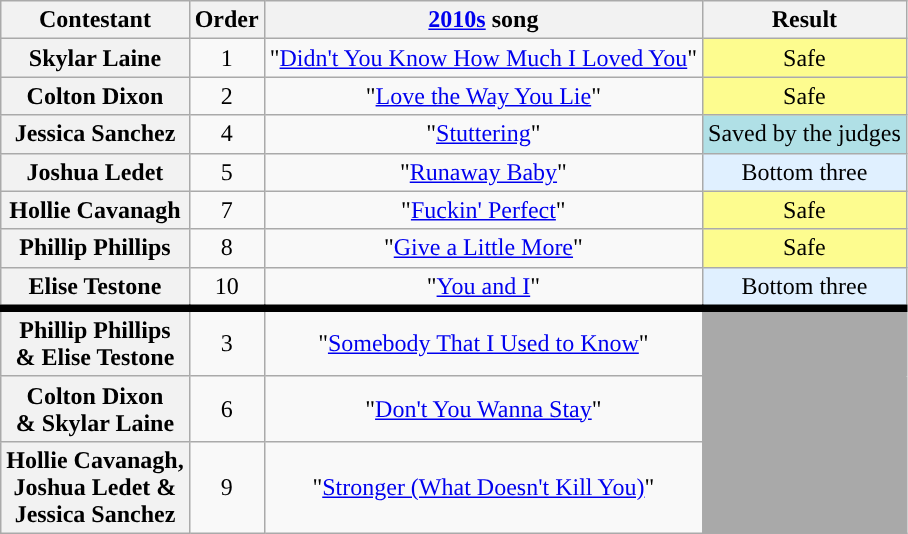<table class="wikitable unsortable" style="text-align:center;">
<tr>
<th scope="col">Contestant</th>
<th scope="col">Order</th>
<th scope="col"><a href='#'>2010s</a> song</th>
<th scope="col">Result</th>
</tr>
<tr>
<th scope="row">Skylar Laine</th>
<td>1</td>
<td>"<a href='#'>Didn't You Know How Much I Loved You</a>"</td>
<td style="background:#FDFC8F">Safe</td>
</tr>
<tr>
<th scope="row">Colton Dixon</th>
<td>2</td>
<td>"<a href='#'>Love the Way You Lie</a>"</td>
<td style="background:#FDFC8F">Safe</td>
</tr>
<tr>
<th scope="row">Jessica Sanchez</th>
<td>4</td>
<td>"<a href='#'>Stuttering</a>"</td>
<td bgcolor="B0E0E6">Saved by the judges</td>
</tr>
<tr>
<th scope="row">Joshua Ledet</th>
<td>5</td>
<td>"<a href='#'>Runaway Baby</a>"</td>
<td bgcolor="E0F0FF">Bottom three</td>
</tr>
<tr>
<th scope="row">Hollie Cavanagh</th>
<td>7</td>
<td>"<a href='#'>Fuckin' Perfect</a>"</td>
<td style="background:#FDFC8F">Safe</td>
</tr>
<tr>
<th scope="row">Phillip Phillips</th>
<td>8</td>
<td>"<a href='#'>Give a Little More</a>"</td>
<td style="background:#FDFC8F">Safe</td>
</tr>
<tr>
<th scope="row">Elise Testone</th>
<td>10</td>
<td>"<a href='#'>You and I</a>"</td>
<td bgcolor="E0F0FF">Bottom three</td>
</tr>
<tr style="border-top:5px solid">
<th scope="row">Phillip Phillips<br>& Elise Testone</th>
<td>3</td>
<td>"<a href='#'>Somebody That I Used to Know</a>"</td>
<td rowspan="3" bgcolor="darkgray"></td>
</tr>
<tr>
<th scope="row">Colton Dixon<br>& Skylar Laine</th>
<td>6</td>
<td>"<a href='#'>Don't You Wanna Stay</a>"</td>
</tr>
<tr>
<th scope="row">Hollie Cavanagh,<br>Joshua Ledet &<br>Jessica Sanchez</th>
<td>9</td>
<td>"<a href='#'>Stronger (What Doesn't Kill You)</a>"</td>
</tr>
</table>
